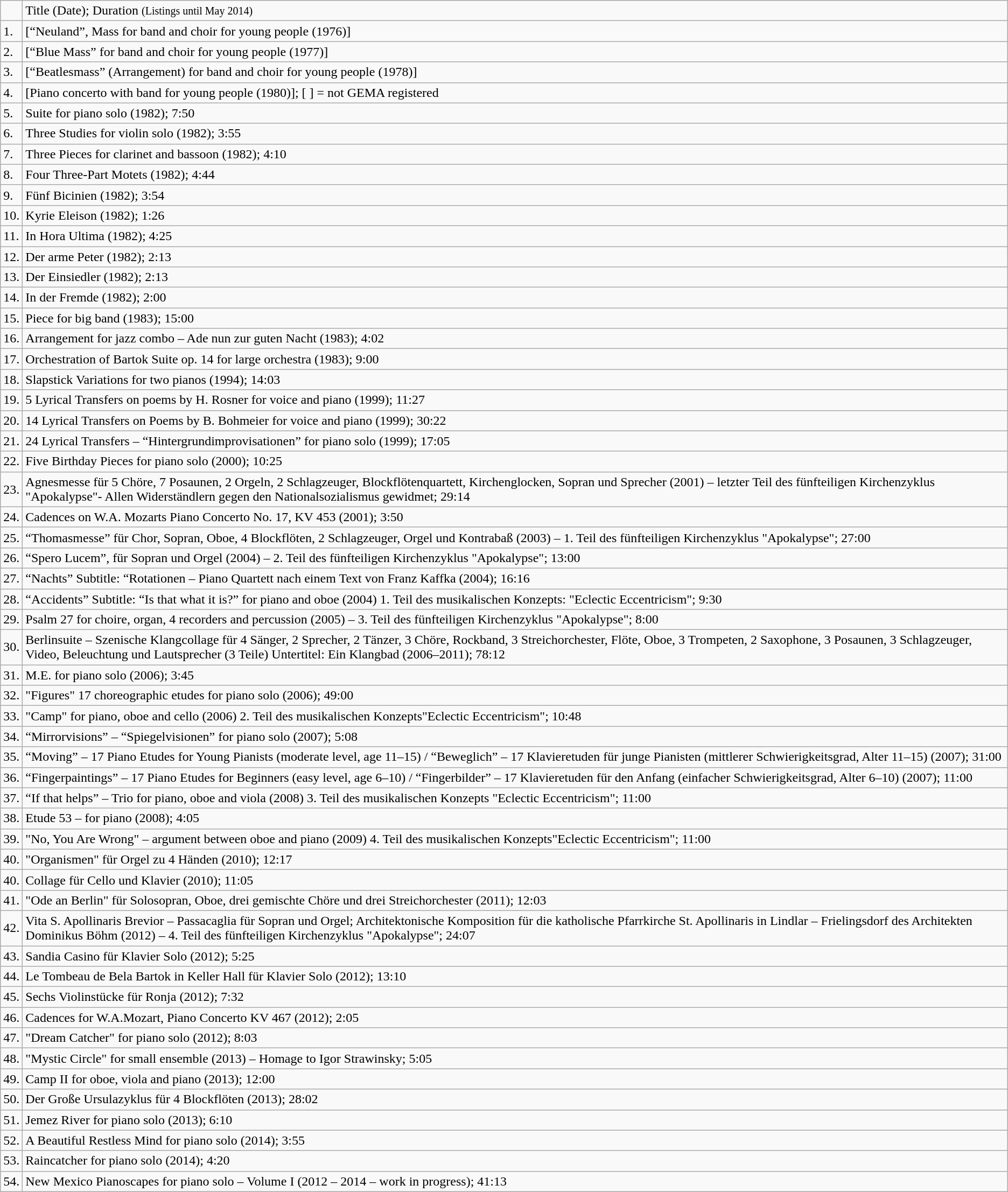<table class="wikitable">
<tr>
<td></td>
<td>Title (Date); Duration <small>(Listings until May 2014)</small></td>
</tr>
<tr>
<td>1.</td>
<td>[“Neuland”, Mass for band and choir for young people (1976)]</td>
</tr>
<tr>
<td>2.</td>
<td>[“Blue Mass” for band and choir for young people (1977)]</td>
</tr>
<tr>
<td>3.</td>
<td>[“Beatlesmass” (Arrangement) for band and choir for young people (1978)]</td>
</tr>
<tr>
<td>4.</td>
<td>[Piano concerto with band for young people (1980)]; [ ] = not GEMA registered</td>
</tr>
<tr>
<td>5.</td>
<td>Suite for piano solo (1982); 7:50</td>
</tr>
<tr>
<td>6.</td>
<td>Three Studies for violin solo (1982); 3:55</td>
</tr>
<tr>
<td>7.</td>
<td>Three Pieces for clarinet and bassoon (1982); 4:10</td>
</tr>
<tr>
<td>8.</td>
<td>Four Three-Part Motets (1982); 4:44</td>
</tr>
<tr>
<td>9.</td>
<td>Fünf Bicinien (1982); 3:54</td>
</tr>
<tr>
<td>10.</td>
<td>Kyrie Eleison (1982); 1:26</td>
</tr>
<tr>
<td>11.</td>
<td>In Hora Ultima (1982); 4:25</td>
</tr>
<tr>
<td>12.</td>
<td>Der arme Peter (1982); 2:13</td>
</tr>
<tr>
<td>13.</td>
<td>Der Einsiedler (1982); 2:13</td>
</tr>
<tr>
<td>14.</td>
<td>In der Fremde (1982); 2:00</td>
</tr>
<tr>
<td>15.</td>
<td>Piece for big band (1983); 15:00</td>
</tr>
<tr>
<td>16.</td>
<td>Arrangement for jazz combo – Ade nun zur guten Nacht (1983); 4:02</td>
</tr>
<tr>
<td>17.</td>
<td>Orchestration of Bartok Suite op. 14 for large orchestra (1983); 9:00</td>
</tr>
<tr>
<td>18.</td>
<td>Slapstick Variations for two pianos (1994); 14:03</td>
</tr>
<tr>
<td>19.</td>
<td>5 Lyrical Transfers on poems by H. Rosner for voice and piano (1999); 11:27</td>
</tr>
<tr>
<td>20.</td>
<td>14 Lyrical Transfers on Poems by B. Bohmeier for voice and piano (1999); 30:22</td>
</tr>
<tr>
<td>21.</td>
<td>24 Lyrical Transfers – “Hintergrundimprovisationen” for piano solo (1999); 17:05</td>
</tr>
<tr>
<td>22.</td>
<td>Five Birthday Pieces for piano solo (2000); 10:25</td>
</tr>
<tr>
<td>23.</td>
<td>Agnesmesse für 5 Chöre, 7 Posaunen, 2 Orgeln, 2 Schlagzeuger, Blockflötenquartett, Kirchenglocken, Sopran und Sprecher (2001) – letzter Teil des fünfteiligen Kirchenzyklus "Apokalypse"- Allen Widerständlern gegen den Nationalsozialismus gewidmet; 29:14</td>
</tr>
<tr>
<td>24.</td>
<td>Cadences on W.A. Mozarts Piano Concerto No. 17, KV 453 (2001); 3:50</td>
</tr>
<tr>
<td>25.</td>
<td>“Thomasmesse” für Chor, Sopran, Oboe, 4 Blockflöten, 2 Schlagzeuger, Orgel und Kontrabaß (2003) – 1. Teil des fünfteiligen Kirchenzyklus "Apokalypse"; 27:00</td>
</tr>
<tr>
<td>26.</td>
<td>“Spero Lucem”, für Sopran und Orgel (2004) – 2. Teil des fünfteiligen Kirchenzyklus "Apokalypse"; 13:00</td>
</tr>
<tr>
<td>27.</td>
<td>“Nachts” Subtitle: “Rotationen – Piano Quartett nach einem Text von Franz Kaffka (2004); 16:16</td>
</tr>
<tr>
<td>28.</td>
<td>“Accidents” Subtitle: “Is that what it is?” for piano and oboe (2004) 1. Teil des musikalischen Konzepts: "Eclectic Eccentricism"; 9:30</td>
</tr>
<tr>
<td>29.</td>
<td>Psalm 27 for choire, organ, 4 recorders and percussion (2005) – 3. Teil des fünfteiligen Kirchenzyklus "Apokalypse"; 8:00</td>
</tr>
<tr>
<td>30.</td>
<td>Berlinsuite – Szenische Klangcollage für 4 Sänger, 2 Sprecher, 2 Tänzer, 3 Chöre, Rockband, 3 Streichorchester, Flöte, Oboe, 3 Trompeten, 2 Saxophone, 3 Posaunen, 3 Schlagzeuger, Video, Beleuchtung und Lautsprecher (3 Teile) Untertitel: Ein Klangbad (2006–2011); 78:12</td>
</tr>
<tr>
<td>31.</td>
<td>M.E. for piano solo (2006); 3:45</td>
</tr>
<tr>
<td>32.</td>
<td>"Figures" 17 choreographic etudes for piano solo  (2006); 49:00</td>
</tr>
<tr>
<td>33.</td>
<td>"Camp" for piano, oboe and cello (2006) 2. Teil des musikalischen Konzepts"Eclectic Eccentricism"; 10:48</td>
</tr>
<tr>
<td>34.</td>
<td>“Mirrorvisions” – “Spiegelvisionen” for piano solo (2007); 5:08</td>
</tr>
<tr>
<td>35.</td>
<td>“Moving” – 17 Piano Etudes for Young Pianists (moderate level, age 11–15)  / “Beweglich” – 17 Klavieretuden für junge Pianisten (mittlerer Schwierigkeitsgrad, Alter 11–15) (2007); 31:00</td>
</tr>
<tr>
<td>36.</td>
<td>“Fingerpaintings” – 17 Piano Etudes for Beginners (easy level, age 6–10)  / “Fingerbilder” – 17 Klavieretuden für den Anfang (einfacher Schwierigkeitsgrad, Alter 6–10) (2007); 11:00</td>
</tr>
<tr>
<td>37.</td>
<td>“If that helps” – Trio for piano, oboe and viola (2008) 3. Teil des musikalischen Konzepts "Eclectic Eccentricism"; 11:00</td>
</tr>
<tr>
<td>38.</td>
<td>Etude 53 – for piano (2008); 4:05</td>
</tr>
<tr>
<td>39.</td>
<td>"No, You Are Wrong" – argument between oboe and piano  (2009) 4. Teil des musikalischen Konzepts"Eclectic Eccentricism"; 11:00</td>
</tr>
<tr>
<td>40.</td>
<td>"Organismen" für Orgel zu 4 Händen (2010); 12:17</td>
</tr>
<tr>
<td>40.</td>
<td>Collage für Cello und Klavier (2010); 11:05</td>
</tr>
<tr>
<td>41.</td>
<td>"Ode an Berlin" für Solosopran, Oboe, drei gemischte Chöre und drei Streichorchester (2011); 12:03</td>
</tr>
<tr>
<td>42.</td>
<td>Vita S. Apollinaris Brevior – Passacaglia für Sopran und Orgel; Architektonische Komposition für die katholische Pfarrkirche St. Apollinaris in Lindlar – Frielingsdorf des Architekten Dominikus Böhm (2012) – 4. Teil des fünfteiligen Kirchenzyklus "Apokalypse"; 24:07</td>
</tr>
<tr>
<td>43.</td>
<td>Sandia Casino für Klavier Solo (2012); 5:25</td>
</tr>
<tr>
<td>44.</td>
<td>Le Tombeau de Bela Bartok in Keller Hall für Klavier Solo (2012); 13:10</td>
</tr>
<tr>
<td>45.</td>
<td>Sechs Violinstücke für Ronja (2012); 7:32</td>
</tr>
<tr>
<td>46.</td>
<td>Cadences for W.A.Mozart, Piano Concerto KV 467 (2012); 2:05</td>
</tr>
<tr>
<td>47.</td>
<td>"Dream Catcher" for piano solo (2012); 8:03</td>
</tr>
<tr>
<td>48.</td>
<td>"Mystic Circle" for small ensemble (2013) – Homage to Igor Strawinsky; 5:05</td>
</tr>
<tr>
<td>49.</td>
<td>Camp II for oboe, viola and piano (2013); 12:00</td>
</tr>
<tr>
<td>50.</td>
<td>Der Große Ursulazyklus für 4 Blockflöten (2013); 28:02</td>
</tr>
<tr>
<td>51.</td>
<td>Jemez River for piano solo (2013); 6:10</td>
</tr>
<tr>
<td>52.</td>
<td>A Beautiful Restless Mind for piano solo (2014); 3:55</td>
</tr>
<tr>
<td>53.</td>
<td>Raincatcher for piano solo (2014); 4:20</td>
</tr>
<tr>
<td>54.</td>
<td>New Mexico Pianoscapes for piano solo – Volume I (2012 – 2014 – work in progress); 41:13</td>
</tr>
</table>
